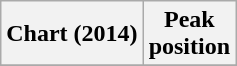<table class="wikitable plainrowheaders" style="text-align:center">
<tr>
<th scope="col">Chart (2014)</th>
<th scope="col">Peak<br>position</th>
</tr>
<tr>
</tr>
</table>
